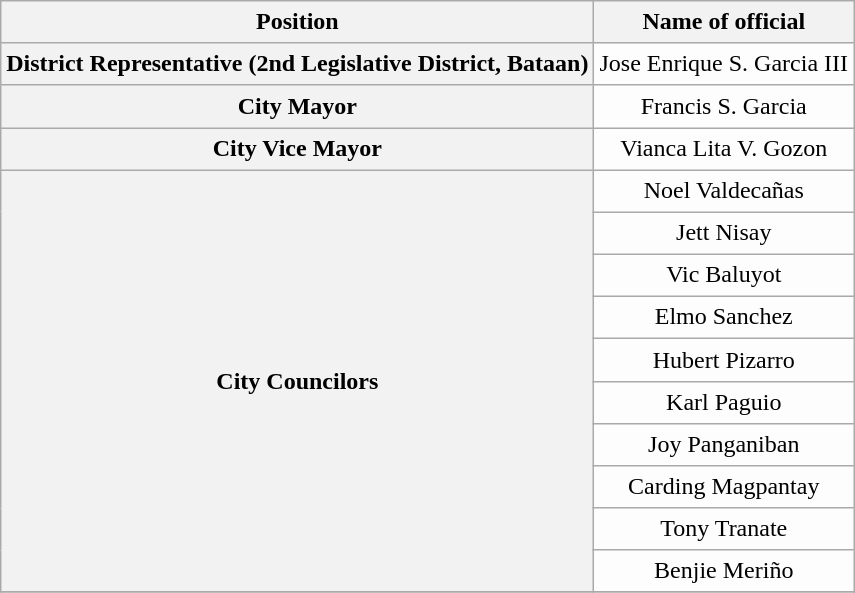<table class="wikitable collapsible" style="font-size:100%;background-color:#FDFDFD;line-height:1.30em;">
<tr>
<th scope="col">Position</th>
<th scope="col">Name of official</th>
</tr>
<tr>
<th scope="row" rowspan=1>District Representative (2nd Legislative District, Bataan)</th>
<td style="text-align:center;">Jose Enrique S. Garcia III</td>
</tr>
<tr>
<th scope="row">City Mayor</th>
<td style="text-align:center;">Francis S. Garcia</td>
</tr>
<tr>
<th scope="row">City Vice Mayor</th>
<td style="text-align:center;">Vianca Lita V. Gozon</td>
</tr>
<tr>
<th scope="row" rowspan=10>City Councilors</th>
<td style="text-align:center;">Noel Valdecañas</td>
</tr>
<tr>
<td style="text-align:center;">Jett Nisay</td>
</tr>
<tr>
<td style="text-align:center;">Vic Baluyot</td>
</tr>
<tr>
<td style="text-align:center;">Elmo Sanchez</td>
</tr>
<tr>
<td style="text-align:center;">Hubert Pizarro</td>
</tr>
<tr>
<td style="text-align:center;">Karl Paguio</td>
</tr>
<tr>
<td style="text-align:center;">Joy Panganiban</td>
</tr>
<tr>
<td style="text-align:center;">Carding Magpantay</td>
</tr>
<tr>
<td style="text-align:center;">Tony Tranate</td>
</tr>
<tr>
<td style="text-align:center;">Benjie Meriño</td>
</tr>
<tr>
</tr>
</table>
